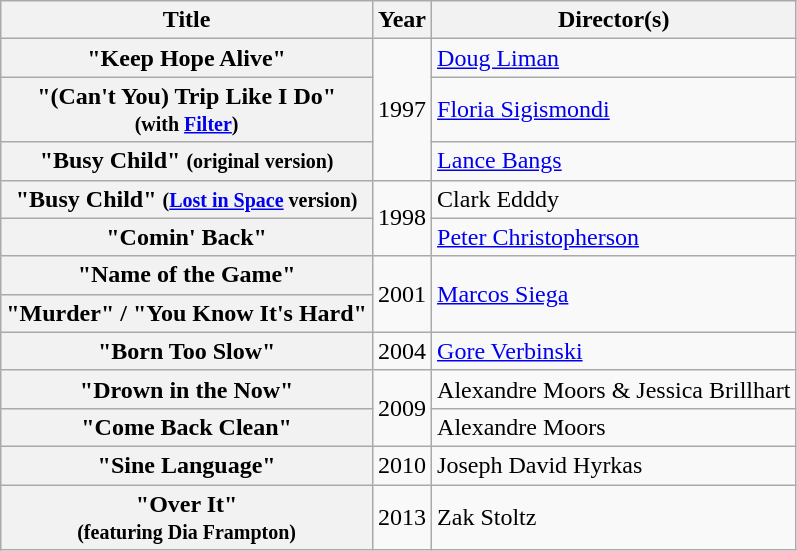<table class="wikitable plainrowheaders">
<tr>
<th>Title</th>
<th>Year</th>
<th>Director(s)</th>
</tr>
<tr>
<th scope="row">"Keep Hope Alive"</th>
<td rowspan="3">1997</td>
<td><a href='#'>Doug Liman</a></td>
</tr>
<tr>
<th scope="row">"(Can't You) Trip Like I Do" <br><small>(with <a href='#'>Filter</a>)</small></th>
<td><a href='#'>Floria Sigismondi</a></td>
</tr>
<tr>
<th scope="row">"Busy Child" <small>(original version)</small></th>
<td><a href='#'>Lance Bangs</a></td>
</tr>
<tr>
<th scope="row">"Busy Child" <small>(<a href='#'>Lost in Space</a> version)</small></th>
<td rowspan="2">1998</td>
<td>Clark Edddy</td>
</tr>
<tr>
<th scope="row">"Comin' Back"</th>
<td><a href='#'>Peter Christopherson</a></td>
</tr>
<tr>
<th scope="row">"Name of the Game"</th>
<td rowspan="2">2001</td>
<td rowspan="2"><a href='#'>Marcos Siega</a></td>
</tr>
<tr>
<th scope="row">"Murder" / "You Know It's Hard"</th>
</tr>
<tr>
<th scope="row">"Born Too Slow"</th>
<td>2004</td>
<td><a href='#'>Gore Verbinski</a></td>
</tr>
<tr>
<th scope="row">"Drown in the Now"</th>
<td rowspan="2">2009</td>
<td>Alexandre Moors & Jessica Brillhart</td>
</tr>
<tr>
<th scope="row">"Come Back Clean"</th>
<td>Alexandre Moors</td>
</tr>
<tr>
<th scope="row">"Sine Language"</th>
<td>2010</td>
<td>Joseph David Hyrkas</td>
</tr>
<tr>
<th scope="row">"Over It" <br><small>(featuring Dia Frampton)</small></th>
<td>2013</td>
<td>Zak Stoltz</td>
</tr>
</table>
